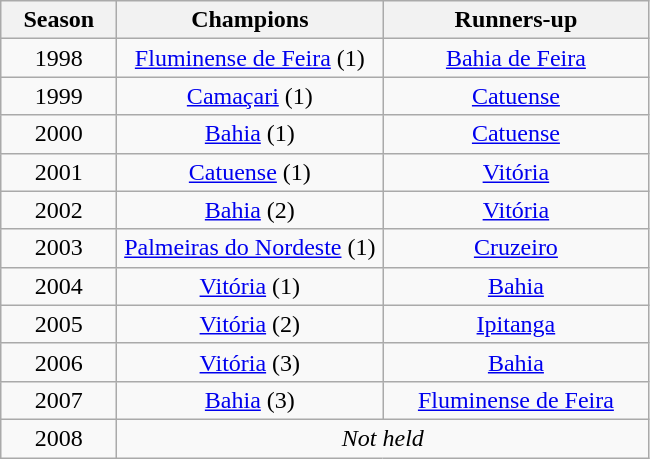<table class="wikitable" style="text-align:center; margin-left:1em;">
<tr>
<th style="width:70px">Season</th>
<th style="width:170px">Champions</th>
<th style="width:170px">Runners-up</th>
</tr>
<tr>
<td>1998</td>
<td><a href='#'>Fluminense de Feira</a> (1)</td>
<td><a href='#'>Bahia de Feira</a></td>
</tr>
<tr>
<td>1999</td>
<td><a href='#'>Camaçari</a> (1)</td>
<td><a href='#'>Catuense</a></td>
</tr>
<tr>
<td>2000</td>
<td><a href='#'>Bahia</a> (1)</td>
<td><a href='#'>Catuense</a></td>
</tr>
<tr>
<td>2001</td>
<td><a href='#'>Catuense</a> (1)</td>
<td><a href='#'>Vitória</a></td>
</tr>
<tr>
<td>2002</td>
<td><a href='#'>Bahia</a> (2)</td>
<td><a href='#'>Vitória</a></td>
</tr>
<tr>
<td>2003</td>
<td><a href='#'>Palmeiras do Nordeste</a> (1)</td>
<td><a href='#'>Cruzeiro</a></td>
</tr>
<tr>
<td>2004</td>
<td><a href='#'>Vitória</a> (1)</td>
<td><a href='#'>Bahia</a></td>
</tr>
<tr>
<td>2005</td>
<td><a href='#'>Vitória</a> (2)</td>
<td><a href='#'>Ipitanga</a></td>
</tr>
<tr>
<td>2006</td>
<td><a href='#'>Vitória</a> (3)</td>
<td><a href='#'>Bahia</a></td>
</tr>
<tr>
<td>2007</td>
<td><a href='#'>Bahia</a> (3)</td>
<td><a href='#'>Fluminense de Feira</a></td>
</tr>
<tr>
<td>2008</td>
<td colspan=2><em>Not held</em></td>
</tr>
</table>
